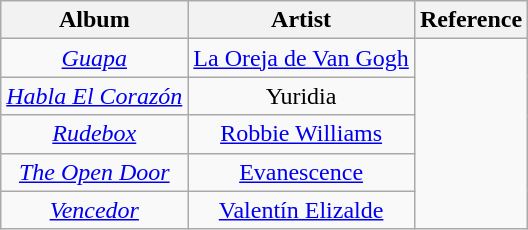<table class="wikitable">
<tr>
<th>Album</th>
<th>Artist</th>
<th class="unsortable">Reference</th>
</tr>
<tr>
<td style="text-align: center;"><em><a href='#'>Guapa</a></em></td>
<td style="text-align: center;"><a href='#'>La Oreja de Van Gogh</a></td>
<td style="text-align: center;" rowspan="5"></td>
</tr>
<tr>
<td style="text-align: center;"><em><a href='#'>Habla El Corazón</a></em></td>
<td style="text-align: center;">Yuridia</td>
</tr>
<tr>
<td style="text-align: center;"><em><a href='#'>Rudebox</a></em></td>
<td style="text-align: center;"><a href='#'>Robbie Williams</a></td>
</tr>
<tr>
<td style="text-align: center;"><em><a href='#'>The Open Door</a></em></td>
<td style="text-align: center;"><a href='#'>Evanescence</a></td>
</tr>
<tr>
<td style="text-align: center;"><em><a href='#'>Vencedor</a></em></td>
<td style="text-align: center;"><a href='#'>Valentín Elizalde</a></td>
</tr>
</table>
